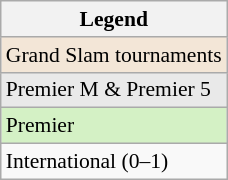<table class=wikitable style="font-size:90%">
<tr>
<th>Legend</th>
</tr>
<tr>
<td style="background:#f3e6d7;">Grand Slam tournaments</td>
</tr>
<tr>
<td style="background:#e9e9e9;">Premier M & Premier 5</td>
</tr>
<tr>
<td style="background:#d4f1c5;">Premier</td>
</tr>
<tr>
<td>International (0–1)</td>
</tr>
</table>
